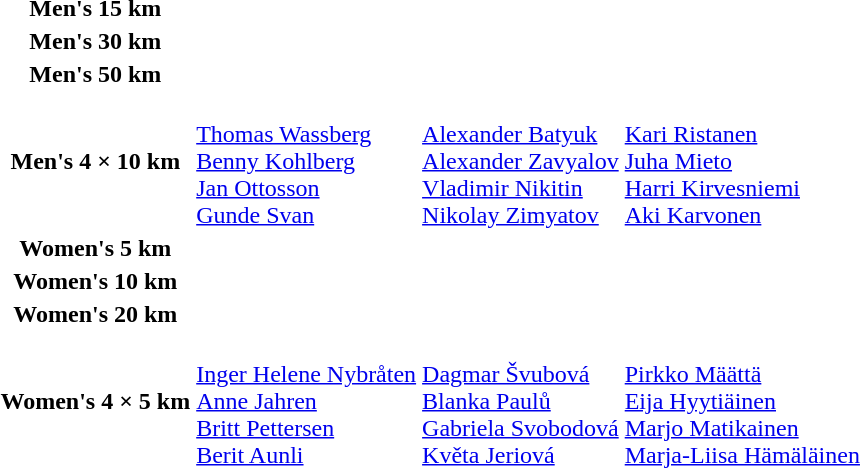<table>
<tr>
<th scope=row>Men's 15 km<br></th>
<td></td>
<td></td>
<td></td>
</tr>
<tr>
<th scope=row>Men's 30 km<br></th>
<td></td>
<td></td>
<td></td>
</tr>
<tr>
<th scope=row>Men's 50 km<br></th>
<td></td>
<td></td>
<td></td>
</tr>
<tr>
<th scope=row>Men's 4 × 10 km<br></th>
<td><br><a href='#'>Thomas Wassberg</a><br><a href='#'>Benny Kohlberg</a><br><a href='#'>Jan Ottosson</a><br><a href='#'>Gunde Svan</a></td>
<td><br><a href='#'>Alexander Batyuk</a><br><a href='#'>Alexander Zavyalov</a><br><a href='#'>Vladimir Nikitin</a><br><a href='#'>Nikolay Zimyatov</a></td>
<td><br><a href='#'>Kari Ristanen</a><br><a href='#'>Juha Mieto</a><br><a href='#'>Harri Kirvesniemi</a><br><a href='#'>Aki Karvonen</a></td>
</tr>
<tr>
<th scope=row>Women's 5 km<br></th>
<td></td>
<td></td>
<td></td>
</tr>
<tr>
<th scope=row>Women's 10 km<br></th>
<td></td>
<td></td>
<td></td>
</tr>
<tr>
<th scope=row>Women's 20 km<br></th>
<td></td>
<td></td>
<td></td>
</tr>
<tr>
<th scope=row>Women's 4 × 5 km<br></th>
<td><br><a href='#'>Inger Helene Nybråten</a><br><a href='#'>Anne Jahren</a><br><a href='#'>Britt Pettersen</a><br><a href='#'>Berit Aunli</a></td>
<td><br><a href='#'>Dagmar Švubová</a><br><a href='#'>Blanka Paulů</a><br><a href='#'>Gabriela Svobodová</a><br><a href='#'>Květa Jeriová</a></td>
<td><br><a href='#'>Pirkko Määttä</a><br><a href='#'>Eija Hyytiäinen</a><br><a href='#'>Marjo Matikainen</a><br><a href='#'>Marja-Liisa Hämäläinen</a></td>
</tr>
</table>
